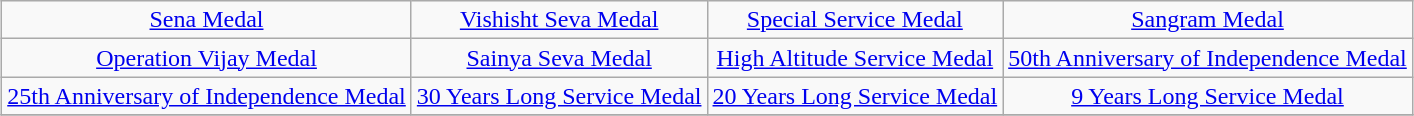<table class="wikitable" style="margin:1em auto; text-align:center;">
<tr>
<td><a href='#'>Sena Medal</a></td>
<td><a href='#'>Vishisht Seva Medal</a></td>
<td><a href='#'>Special Service Medal</a></td>
<td><a href='#'>Sangram Medal</a></td>
</tr>
<tr>
<td><a href='#'>Operation Vijay Medal</a></td>
<td><a href='#'>Sainya Seva Medal</a></td>
<td><a href='#'>High Altitude Service Medal</a></td>
<td><a href='#'>50th Anniversary of Independence Medal</a></td>
</tr>
<tr>
<td><a href='#'>25th Anniversary of Independence Medal</a></td>
<td><a href='#'>30 Years Long Service Medal</a></td>
<td><a href='#'>20 Years Long Service Medal</a></td>
<td><a href='#'>9 Years Long Service Medal</a></td>
</tr>
<tr>
</tr>
</table>
